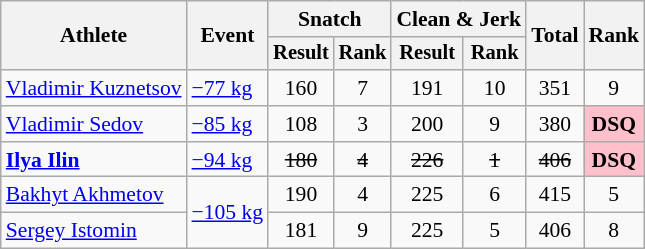<table class="wikitable" style="font-size:90%">
<tr>
<th rowspan="2">Athlete</th>
<th rowspan="2">Event</th>
<th colspan="2">Snatch</th>
<th colspan="2">Clean & Jerk</th>
<th rowspan="2">Total</th>
<th rowspan="2">Rank</th>
</tr>
<tr style="font-size:95%">
<th>Result</th>
<th>Rank</th>
<th>Result</th>
<th>Rank</th>
</tr>
<tr align=center>
<td align=left><a href='#'>Vladimir Kuznetsov</a></td>
<td align=left><a href='#'>−77 kg</a></td>
<td>160</td>
<td>7</td>
<td>191</td>
<td>10</td>
<td>351</td>
<td>9</td>
</tr>
<tr align=center>
<td align=left><a href='#'>Vladimir Sedov</a></td>
<td align=left><a href='#'>−85 kg</a></td>
<td>108</td>
<td>3</td>
<td>200</td>
<td>9</td>
<td>380</td>
<td bgcolor="pink"><strong>DSQ</strong></td>
</tr>
<tr align=center>
<td align=left><strong><a href='#'>Ilya Ilin</a></strong></td>
<td align=left><a href='#'>−94 kg</a></td>
<td><s>180</s></td>
<td><s>4</s></td>
<td><s>226</s></td>
<td><s>1</s></td>
<td><s>406</s></td>
<td bgcolor="pink"><strong>DSQ</strong></td>
</tr>
<tr align=center>
<td align=left><a href='#'>Bakhyt Akhmetov</a></td>
<td align=left rowspan=2><a href='#'>−105 kg</a></td>
<td>190</td>
<td>4</td>
<td>225</td>
<td>6</td>
<td>415</td>
<td>5</td>
</tr>
<tr align=center>
<td align=left><a href='#'>Sergey Istomin</a></td>
<td>181</td>
<td>9</td>
<td>225</td>
<td>5</td>
<td>406</td>
<td>8</td>
</tr>
</table>
